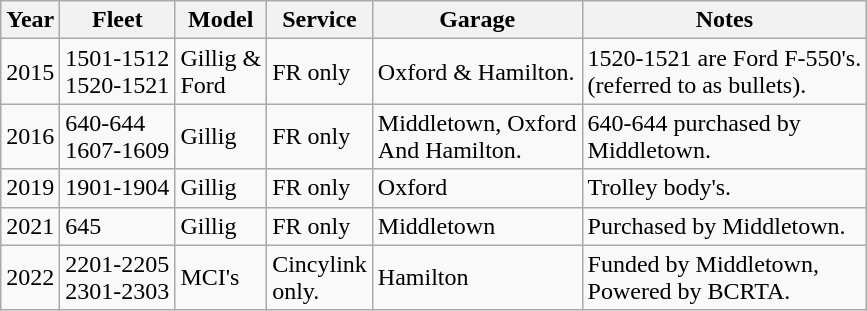<table class="wikitable">
<tr>
<th>Year</th>
<th>Fleet</th>
<th>Model</th>
<th>Service</th>
<th>Garage</th>
<th>Notes</th>
</tr>
<tr>
<td>2015</td>
<td>1501-1512<br>1520-1521</td>
<td>Gillig &<br>Ford</td>
<td>FR only</td>
<td>Oxford & Hamilton.</td>
<td>1520-1521 are Ford F-550's.<br>(referred to as bullets).</td>
</tr>
<tr>
<td>2016</td>
<td>640-644<br>1607-1609</td>
<td>Gillig</td>
<td>FR only</td>
<td>Middletown, Oxford<br>And Hamilton.</td>
<td>640-644 purchased by<br>Middletown.</td>
</tr>
<tr>
<td>2019</td>
<td>1901-1904</td>
<td>Gillig</td>
<td>FR only</td>
<td>Oxford</td>
<td>Trolley body's.</td>
</tr>
<tr>
<td>2021</td>
<td>645</td>
<td>Gillig</td>
<td>FR only</td>
<td>Middletown</td>
<td>Purchased by Middletown.</td>
</tr>
<tr>
<td>2022</td>
<td>2201-2205<br>2301-2303</td>
<td>MCI's</td>
<td>Cincylink<br>only.</td>
<td>Hamilton</td>
<td>Funded by Middletown,<br>Powered by BCRTA.</td>
</tr>
</table>
